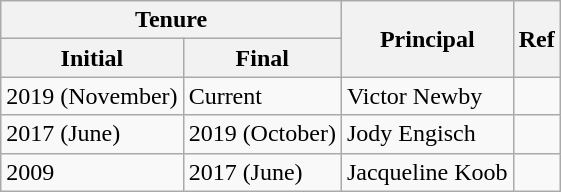<table class="wikitable sortable">
<tr>
<th colspan=2>Tenure</th>
<th rowspan=2>Principal</th>
<th rowspan=2>Ref</th>
</tr>
<tr>
<th>Initial</th>
<th>Final</th>
</tr>
<tr>
<td>2019 (November)</td>
<td>Current</td>
<td>Victor Newby</td>
<td></td>
</tr>
<tr>
<td>2017 (June)</td>
<td>2019 (October)</td>
<td>Jody Engisch</td>
<td></td>
</tr>
<tr>
<td>2009</td>
<td>2017 (June)</td>
<td>Jacqueline Koob</td>
<td></td>
</tr>
</table>
